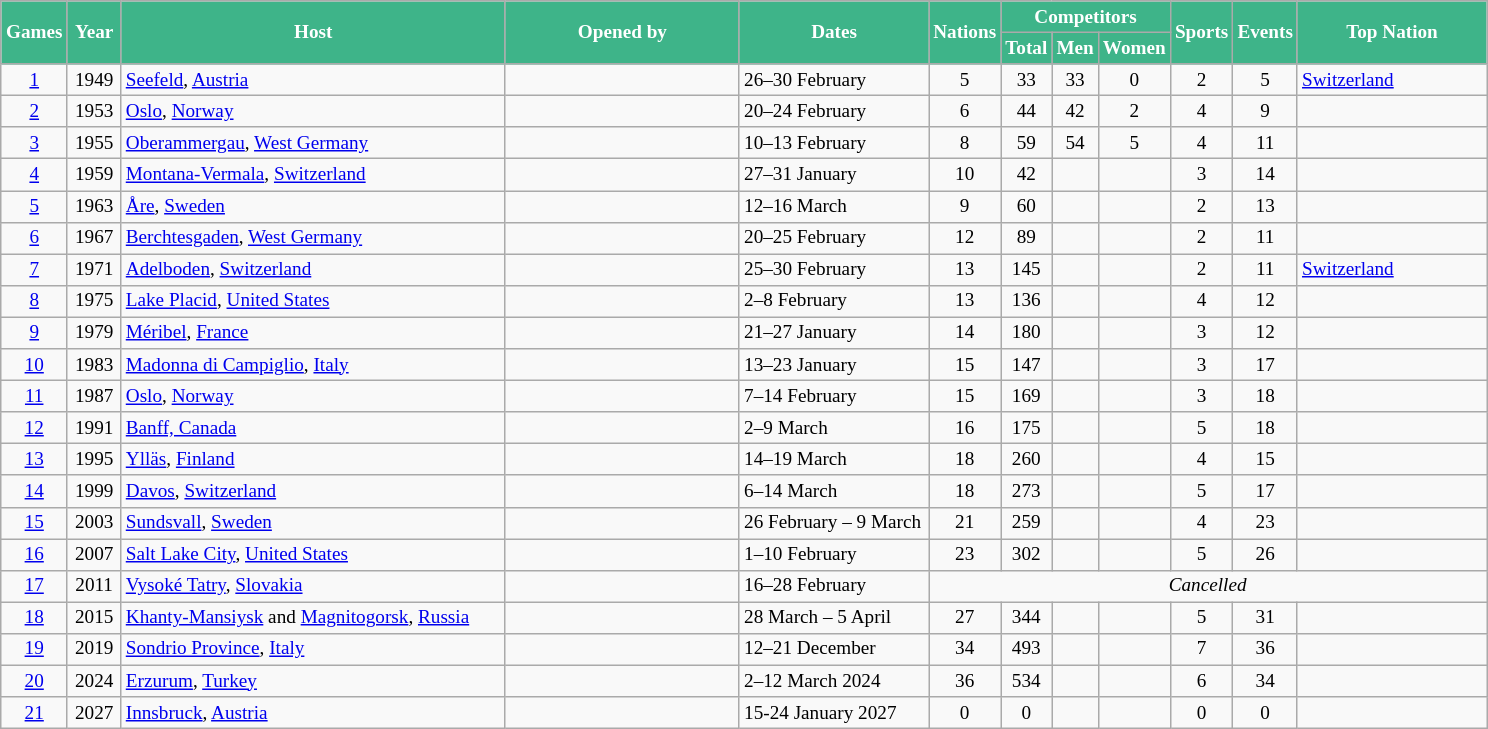<table class="sortable wikitable" style="margin:1em auto; font-size: 80%" width=  align="center">
<tr>
<th rowspan=2 style="background:#3EB489; color:white;" width=30>Games</th>
<th rowspan=2 style="background:#3EB489; color:white;" width=30>Year</th>
<th rowspan=2 style="background:#3EB489; color:white;" width=250>Host</th>
<th rowspan=2 style="background:#3EB489; color:white;" width=150>Opened by</th>
<th rowspan=2 style="background:#3EB489; color:white;" width=120>Dates</th>
<th rowspan=2 style="background:#3EB489; color:white;" width=30>Nations</th>
<th colspan=3 style="background:#3EB489; color:white;" width=30>Competitors</th>
<th rowspan=2 style="background:#3EB489; color:white;" width=30>Sports</th>
<th rowspan=2 style="background:#3EB489; color:white;" width=30>Events</th>
<th rowspan=2 style="background:#3EB489; color:white;" width=120>Top Nation</th>
</tr>
<tr>
<th style="background:#3EB489; color:white;">Total</th>
<th style="background:#3EB489; color:white;">Men</th>
<th style="background:#3EB489; color:white;">Women</th>
</tr>
<tr>
<td align=center><a href='#'>1</a></td>
<td align=center>1949</td>
<td align=left> <a href='#'>Seefeld</a>, <a href='#'>Austria</a></td>
<td align=left></td>
<td align=left>26–30 February</td>
<td align=center>5</td>
<td align=center>33</td>
<td align=center>33</td>
<td align=center>0</td>
<td align=center>2</td>
<td align=center>5</td>
<td> <a href='#'>Switzerland</a></td>
</tr>
<tr>
<td align=center><a href='#'>2</a></td>
<td align=center>1953</td>
<td align=left> <a href='#'>Oslo</a>, <a href='#'>Norway</a></td>
<td align=left></td>
<td align=left>20–24 February</td>
<td align=center>6</td>
<td align=center>44</td>
<td align=center>42</td>
<td align=center>2</td>
<td align=center>4</td>
<td align=center>9</td>
<td></td>
</tr>
<tr>
<td align=center><a href='#'>3</a></td>
<td align=center>1955</td>
<td align=left> <a href='#'>Oberammergau</a>, <a href='#'>West Germany</a></td>
<td align=left></td>
<td align=left>10–13 February</td>
<td align=center>8</td>
<td align=center>59</td>
<td align=center>54</td>
<td align=center>5</td>
<td align=center>4</td>
<td align=center>11</td>
<td></td>
</tr>
<tr>
<td align=center><a href='#'>4</a></td>
<td align=center>1959</td>
<td align=left> <a href='#'>Montana-Vermala</a>, <a href='#'>Switzerland</a></td>
<td align=left></td>
<td align=left>27–31 January</td>
<td align=center>10</td>
<td align=center>42</td>
<td align=center></td>
<td align=center></td>
<td align=center>3</td>
<td align=center>14</td>
<td></td>
</tr>
<tr>
<td align=center><a href='#'>5</a></td>
<td align=center>1963</td>
<td align=left> <a href='#'>Åre</a>, <a href='#'>Sweden</a></td>
<td align=left></td>
<td align=left>12–16 March</td>
<td align=center>9</td>
<td align=center>60</td>
<td align=center></td>
<td align=center></td>
<td align=center>2</td>
<td align=center>13</td>
<td></td>
</tr>
<tr>
<td align=center><a href='#'>6</a></td>
<td align=center>1967</td>
<td align=left> <a href='#'>Berchtesgaden</a>, <a href='#'>West Germany</a></td>
<td align=left></td>
<td align=left>20–25 February</td>
<td align=center>12</td>
<td align=center>89</td>
<td align=center></td>
<td align=center></td>
<td align=center>2</td>
<td align=center>11</td>
<td></td>
</tr>
<tr>
<td align=center><a href='#'>7</a></td>
<td align=center>1971</td>
<td align=left> <a href='#'>Adelboden</a>, <a href='#'>Switzerland</a></td>
<td align=left></td>
<td align=left>25–30 February</td>
<td align=center>13</td>
<td align=center>145</td>
<td align=center></td>
<td align=center></td>
<td align=center>2</td>
<td align=center>11</td>
<td> <a href='#'>Switzerland</a></td>
</tr>
<tr>
<td align=center><a href='#'>8</a></td>
<td align=center>1975</td>
<td align=left> <a href='#'>Lake Placid</a>, <a href='#'>United States</a></td>
<td align=left></td>
<td align=left>2–8 February</td>
<td align=center>13</td>
<td align=center>136</td>
<td align=center></td>
<td align=center></td>
<td align=center>4</td>
<td align=center>12</td>
<td></td>
</tr>
<tr>
<td align=center><a href='#'>9</a></td>
<td align=center>1979</td>
<td align=left> <a href='#'>Méribel</a>, <a href='#'>France</a></td>
<td align=left></td>
<td align=left>21–27 January</td>
<td align=center>14</td>
<td align=center>180</td>
<td align=center></td>
<td align=center></td>
<td align=center>3</td>
<td align=center>12</td>
<td></td>
</tr>
<tr>
<td align=center><a href='#'>10</a></td>
<td align=center>1983</td>
<td align=left> <a href='#'>Madonna di Campiglio</a>, <a href='#'>Italy</a></td>
<td align=left></td>
<td align=left>13–23 January</td>
<td align=center>15</td>
<td align=center>147</td>
<td align=center></td>
<td align=center></td>
<td align=center>3</td>
<td align=center>17</td>
<td></td>
</tr>
<tr>
<td align=center><a href='#'>11</a></td>
<td align=center>1987</td>
<td align=left> <a href='#'>Oslo</a>, <a href='#'>Norway</a></td>
<td align=left></td>
<td align=left>7–14 February</td>
<td align=center>15</td>
<td align=center>169</td>
<td align=center></td>
<td align=center></td>
<td align=center>3</td>
<td align=center>18</td>
<td></td>
</tr>
<tr>
<td align=center><a href='#'>12</a></td>
<td align=center>1991</td>
<td align=left> <a href='#'>Banff, Canada</a></td>
<td align=left></td>
<td align=left>2–9 March</td>
<td align=center>16</td>
<td align=center>175</td>
<td align=center></td>
<td align=center></td>
<td align=center>5</td>
<td align=center>18</td>
<td></td>
</tr>
<tr>
<td align=center><a href='#'>13</a></td>
<td align=center>1995</td>
<td align=left> <a href='#'>Ylläs</a>, <a href='#'>Finland</a></td>
<td align=left></td>
<td align=left>14–19 March</td>
<td align=center>18</td>
<td align=center>260</td>
<td align=center></td>
<td align=center></td>
<td align=center>4</td>
<td align=center>15</td>
<td></td>
</tr>
<tr>
<td align=center><a href='#'>14</a></td>
<td align=center>1999</td>
<td align=left> <a href='#'>Davos</a>, <a href='#'>Switzerland</a></td>
<td align=left></td>
<td align=left>6–14 March</td>
<td align=center>18</td>
<td align=center>273</td>
<td align=center></td>
<td align=center></td>
<td align=center>5</td>
<td align=center>17</td>
<td></td>
</tr>
<tr>
<td align=center><a href='#'>15</a></td>
<td align=center>2003</td>
<td align=left> <a href='#'>Sundsvall</a>, <a href='#'>Sweden</a></td>
<td align=left></td>
<td align=left>26 February – 9 March</td>
<td align=center>21</td>
<td align=center>259</td>
<td align=center></td>
<td align=center></td>
<td align=center>4</td>
<td align=center>23</td>
<td></td>
</tr>
<tr>
<td align=center><a href='#'>16</a></td>
<td align=center>2007</td>
<td align=left> <a href='#'>Salt Lake City</a>, <a href='#'>United States</a></td>
<td align=left></td>
<td align=left>1–10 February</td>
<td align=center>23</td>
<td align=center>302</td>
<td align=center></td>
<td align=center></td>
<td align=center>5</td>
<td align=center>26</td>
<td></td>
</tr>
<tr>
<td align=center><a href='#'>17</a></td>
<td align=center>2011</td>
<td align=left> <a href='#'>Vysoké Tatry</a>, <a href='#'>Slovakia</a></td>
<td align=left></td>
<td align=left>16–28 February</td>
<td colspan=7 style="text-align:center"><em>Cancelled</em></td>
</tr>
<tr>
<td align=center><a href='#'>18</a></td>
<td align=center>2015</td>
<td align=left> <a href='#'>Khanty-Mansiysk</a> and <a href='#'>Magnitogorsk</a>, <a href='#'>Russia</a></td>
<td align=left></td>
<td align=left>28 March – 5 April</td>
<td align=center>27</td>
<td align=center>344</td>
<td align=center></td>
<td align=center></td>
<td align=center>5</td>
<td align=center>31</td>
<td></td>
</tr>
<tr>
<td align=center><a href='#'>19</a></td>
<td align=center>2019</td>
<td align=left> <a href='#'>Sondrio Province</a>, <a href='#'>Italy</a></td>
<td align=left></td>
<td align=left>12–21 December</td>
<td align=center>34</td>
<td align=center>493</td>
<td align=center></td>
<td align=center></td>
<td align=center>7</td>
<td align=center>36</td>
<td></td>
</tr>
<tr>
<td align=center><a href='#'>20</a></td>
<td align=center>2024</td>
<td align=left> <a href='#'>Erzurum</a>, <a href='#'>Turkey</a></td>
<td align=left></td>
<td align=left>2–12 March 2024</td>
<td align=center>36</td>
<td align=center>534</td>
<td align=center></td>
<td align=center></td>
<td align=center>6</td>
<td align=center>34</td>
<td></td>
</tr>
<tr>
<td align=center><a href='#'>21</a></td>
<td align=center>2027</td>
<td align=left> <a href='#'>Innsbruck</a>, <a href='#'>Austria</a></td>
<td align=left></td>
<td align=left>15-24 January 2027</td>
<td align=center>0</td>
<td align=center>0</td>
<td align=center></td>
<td align=center></td>
<td align=center>0</td>
<td align=center>0</td>
<td></td>
</tr>
</table>
